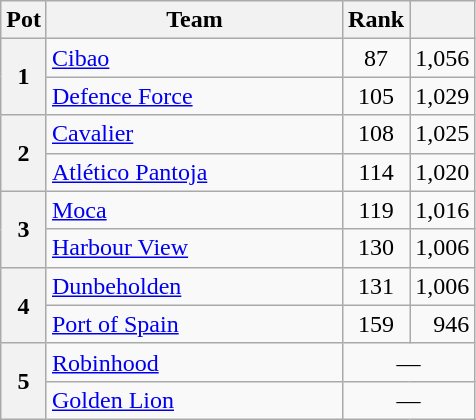<table class="wikitable" style="text-align:center">
<tr>
<th>Pot</th>
<th width="190">Team</th>
<th>Rank</th>
<th></th>
</tr>
<tr>
<th rowspan="2">1</th>
<td style="text-align:left"> <a href='#'>Cibao</a></td>
<td>87</td>
<td style="text-align:right">1,056</td>
</tr>
<tr>
<td style="text-align:left"> <a href='#'>Defence Force</a></td>
<td>105</td>
<td style="text-align:right">1,029</td>
</tr>
<tr>
<th rowspan="2">2</th>
<td style="text-align:left"> <a href='#'>Cavalier</a></td>
<td>108</td>
<td style="text-align:right">1,025</td>
</tr>
<tr>
<td style="text-align:left"> <a href='#'>Atlético Pantoja</a></td>
<td>114</td>
<td style="text-align:right">1,020</td>
</tr>
<tr>
<th rowspan="2">3</th>
<td style="text-align:left"> <a href='#'>Moca</a></td>
<td>119</td>
<td style="text-align:right">1,016</td>
</tr>
<tr>
<td style="text-align:left"> <a href='#'>Harbour View</a></td>
<td>130</td>
<td style="text-align:right">1,006</td>
</tr>
<tr>
<th rowspan="2">4</th>
<td style="text-align:left"> <a href='#'>Dunbeholden</a></td>
<td>131</td>
<td style="text-align:right">1,006</td>
</tr>
<tr>
<td style="text-align:left"> <a href='#'>Port of Spain</a></td>
<td>159</td>
<td style="text-align:right">946</td>
</tr>
<tr>
<th rowspan="2">5</th>
<td style="text-align:left"> <a href='#'>Robinhood</a></td>
<td colspan=2>—</td>
</tr>
<tr>
<td style="text-align:left"> <a href='#'>Golden Lion</a></td>
<td colspan=2>—</td>
</tr>
</table>
